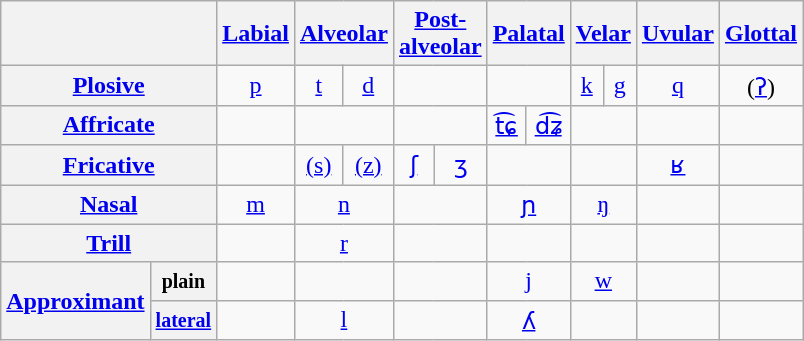<table class="wikitable" style="text-align:center">
<tr>
<th colspan="2"></th>
<th><a href='#'>Labial</a></th>
<th colspan="2"><a href='#'>Alveolar</a></th>
<th colspan="2"><a href='#'>Post-<br>alveolar</a></th>
<th colspan="2"><a href='#'>Palatal</a></th>
<th colspan="2"><a href='#'>Velar</a></th>
<th><a href='#'>Uvular</a></th>
<th><a href='#'>Glottal</a></th>
</tr>
<tr align="center">
<th colspan="2"><a href='#'>Plosive</a></th>
<td><a href='#'>p</a></td>
<td><a href='#'>t</a></td>
<td><a href='#'>d</a></td>
<td colspan="2"></td>
<td colspan="2"></td>
<td><a href='#'>k</a></td>
<td><a href='#'>g</a></td>
<td><a href='#'>q</a></td>
<td>(<a href='#'>ʔ</a>)</td>
</tr>
<tr align="center">
<th colspan="2"><a href='#'>Affricate</a></th>
<td></td>
<td colspan="2"></td>
<td colspan="2"></td>
<td><a href='#'>t͡ɕ</a></td>
<td><a href='#'>d͡ʑ</a></td>
<td colspan="2"></td>
<td></td>
<td></td>
</tr>
<tr>
<th colspan="2"><a href='#'>Fricative</a></th>
<td></td>
<td><a href='#'>(s)</a></td>
<td><a href='#'>(z)</a></td>
<td><a href='#'>ʃ</a></td>
<td><a href='#'>ʒ</a></td>
<td colspan="2"></td>
<td colspan="2"></td>
<td><a href='#'>ʁ</a></td>
<td></td>
</tr>
<tr align="center">
<th colspan="2"><a href='#'>Nasal</a></th>
<td><a href='#'>m</a></td>
<td colspan="2"><a href='#'>n</a></td>
<td colspan="2"></td>
<td colspan="2"><a href='#'>ɲ</a></td>
<td colspan="2"><a href='#'>ŋ</a></td>
<td></td>
<td></td>
</tr>
<tr align="center">
<th colspan="2"><a href='#'>Trill</a></th>
<td></td>
<td colspan="2"><a href='#'>r</a></td>
<td colspan="2"></td>
<td colspan="2"></td>
<td colspan="2"></td>
<td></td>
<td></td>
</tr>
<tr align="center">
<th rowspan="2"><a href='#'>Approximant</a></th>
<th><small>plain</small></th>
<td></td>
<td colspan="2"></td>
<td colspan="2"></td>
<td colspan="2"><a href='#'>j</a></td>
<td colspan="2"><a href='#'>w</a></td>
<td></td>
<td></td>
</tr>
<tr>
<th><a href='#'><small>lateral</small></a></th>
<td></td>
<td colspan="2"><a href='#'>l</a></td>
<td colspan="2"></td>
<td colspan="2"><a href='#'>ʎ</a></td>
<td colspan="2"></td>
<td></td>
<td></td>
</tr>
</table>
